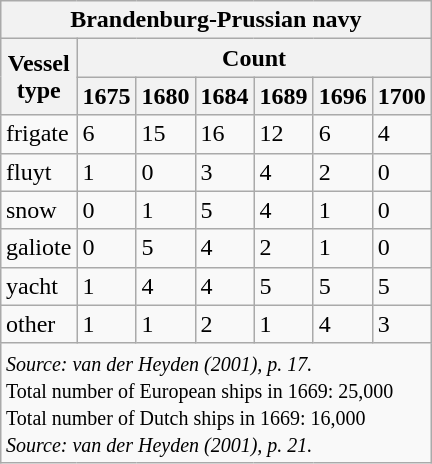<table class="wikitable"  style="float:right; margin-left:1.5em;">
<tr>
<th colspan="7">Brandenburg-Prussian navy</th>
</tr>
<tr>
<th rowspan="2">Vessel<br>type</th>
<th colspan="6">Count</th>
</tr>
<tr>
<th>1675</th>
<th>1680</th>
<th>1684</th>
<th>1689</th>
<th>1696</th>
<th>1700</th>
</tr>
<tr>
<td>frigate</td>
<td>6</td>
<td>15</td>
<td>16</td>
<td>12</td>
<td>6</td>
<td>4</td>
</tr>
<tr>
<td>fluyt</td>
<td>1</td>
<td>0</td>
<td>3</td>
<td>4</td>
<td>2</td>
<td>0</td>
</tr>
<tr>
<td>snow</td>
<td>0</td>
<td>1</td>
<td>5</td>
<td>4</td>
<td>1</td>
<td>0</td>
</tr>
<tr>
<td>galiote</td>
<td>0</td>
<td>5</td>
<td>4</td>
<td>2</td>
<td>1</td>
<td>0</td>
</tr>
<tr>
<td>yacht</td>
<td>1</td>
<td>4</td>
<td>4</td>
<td>5</td>
<td>5</td>
<td>5</td>
</tr>
<tr>
<td>other</td>
<td>1</td>
<td>1</td>
<td>2</td>
<td>1</td>
<td>4</td>
<td>3</td>
</tr>
<tr>
<td colspan="7"><small><em>Source: van der Heyden (2001), p. 17.</em><br>Total number of European ships in 1669: 25,000<br>Total number of Dutch ships in 1669: 16,000<br><em>Source: van der Heyden (2001), p. 21.</em></small></td>
</tr>
</table>
